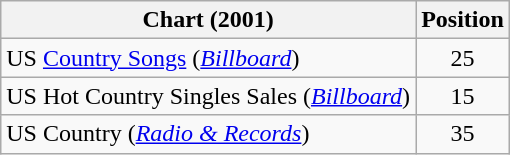<table class="wikitable sortable">
<tr>
<th scope="col">Chart (2001)</th>
<th scope="col">Position</th>
</tr>
<tr>
<td>US <a href='#'>Country Songs</a> (<em><a href='#'>Billboard</a></em>)</td>
<td align="center">25</td>
</tr>
<tr>
<td>US Hot Country Singles Sales (<em><a href='#'>Billboard</a></em>)</td>
<td align="center">15</td>
</tr>
<tr>
<td>US Country (<em><a href='#'>Radio & Records</a></em>)</td>
<td align="center">35</td>
</tr>
</table>
